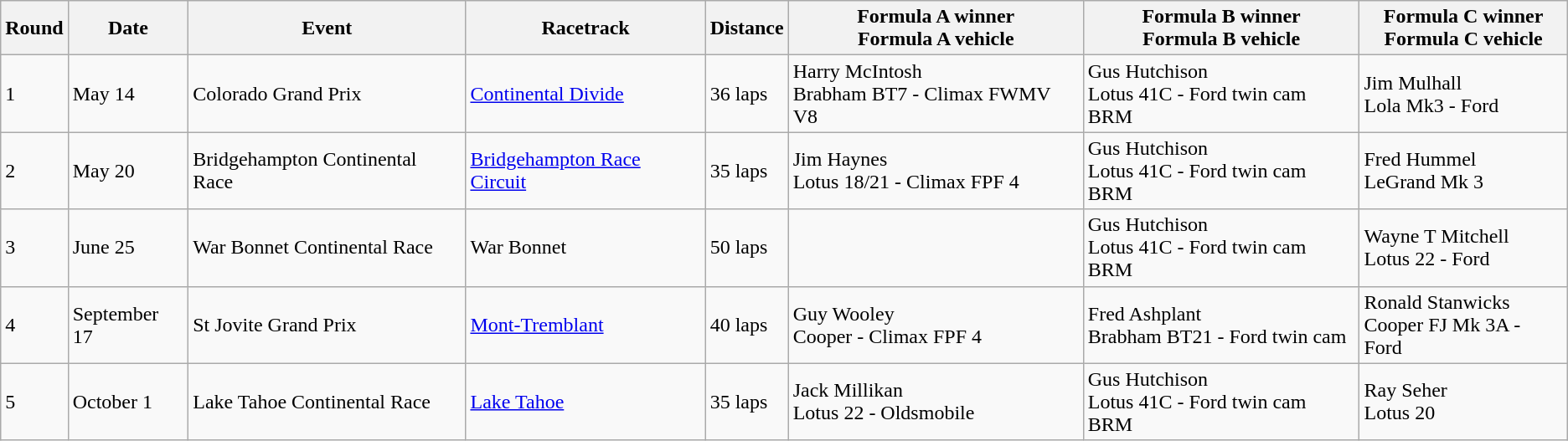<table class="wikitable" border="1">
<tr>
<th>Round</th>
<th>Date</th>
<th>Event</th>
<th>Racetrack</th>
<th>Distance</th>
<th>Formula A winner<br>Formula A vehicle</th>
<th>Formula B winner<br>Formula B vehicle</th>
<th>Formula C winner<br>Formula C vehicle</th>
</tr>
<tr>
<td>1</td>
<td>May 14</td>
<td>Colorado Grand Prix</td>
<td><a href='#'>Continental Divide</a></td>
<td>36 laps</td>
<td>Harry McIntosh<br>Brabham BT7 - Climax FWMV V8</td>
<td>Gus Hutchison<br>Lotus 41C - Ford twin cam BRM</td>
<td>Jim Mulhall<br>Lola Mk3 - Ford</td>
</tr>
<tr>
<td>2</td>
<td>May 20</td>
<td>Bridgehampton Continental Race</td>
<td><a href='#'>Bridgehampton Race Circuit</a></td>
<td>35 laps</td>
<td>Jim Haynes<br>Lotus 18/21 - Climax FPF 4</td>
<td>Gus Hutchison<br>Lotus 41C - Ford twin cam BRM</td>
<td>Fred Hummel<br>LeGrand Mk 3</td>
</tr>
<tr>
<td>3</td>
<td>June 25</td>
<td>War Bonnet Continental Race</td>
<td>War Bonnet</td>
<td>50 laps</td>
<td></td>
<td>Gus Hutchison<br>Lotus 41C - Ford twin cam BRM</td>
<td>Wayne T Mitchell<br>Lotus 22 - Ford</td>
</tr>
<tr>
<td>4</td>
<td>September 17</td>
<td>St Jovite Grand Prix</td>
<td><a href='#'>Mont-Tremblant</a></td>
<td>40 laps</td>
<td>Guy Wooley<br>Cooper - Climax FPF 4</td>
<td>Fred Ashplant<br>Brabham BT21 - Ford twin cam</td>
<td>Ronald Stanwicks<br>Cooper FJ Mk 3A - Ford</td>
</tr>
<tr>
<td>5</td>
<td>October 1</td>
<td>Lake Tahoe Continental Race</td>
<td><a href='#'>Lake Tahoe</a></td>
<td>35 laps</td>
<td>Jack Millikan<br>Lotus 22 - Oldsmobile</td>
<td>Gus Hutchison<br>Lotus 41C - Ford twin cam BRM</td>
<td>Ray Seher<br>Lotus 20</td>
</tr>
</table>
